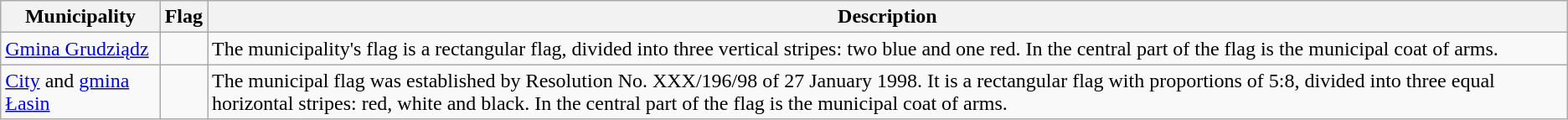<table class="wikitable" style="text-align: left">
<tr>
<th>Municipality</th>
<th>Flag</th>
<th>Description</th>
</tr>
<tr>
<td><a href='#'>Gmina Grudziądz</a></td>
<td></td>
<td>The municipality's flag is a rectangular flag, divided into three vertical stripes: two blue and one red. In the central part of the flag is the municipal coat of arms.</td>
</tr>
<tr>
<td><a href='#'>City</a> and <a href='#'>gmina Łasin</a></td>
<td></td>
<td>The municipal flag was established by Resolution No. XXX/196/98 of 27 January 1998. It is a rectangular flag with proportions of 5:8, divided into three equal horizontal stripes: red, white and black. In the central part of the flag is the municipal coat of arms.</td>
</tr>
</table>
